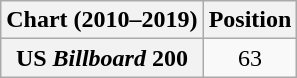<table class="wikitable plainrowheaders" style="text-align:center">
<tr>
<th scope="col">Chart (2010–2019)</th>
<th scope="col">Position</th>
</tr>
<tr>
<th scope="row">US <em>Billboard</em> 200</th>
<td>63</td>
</tr>
</table>
